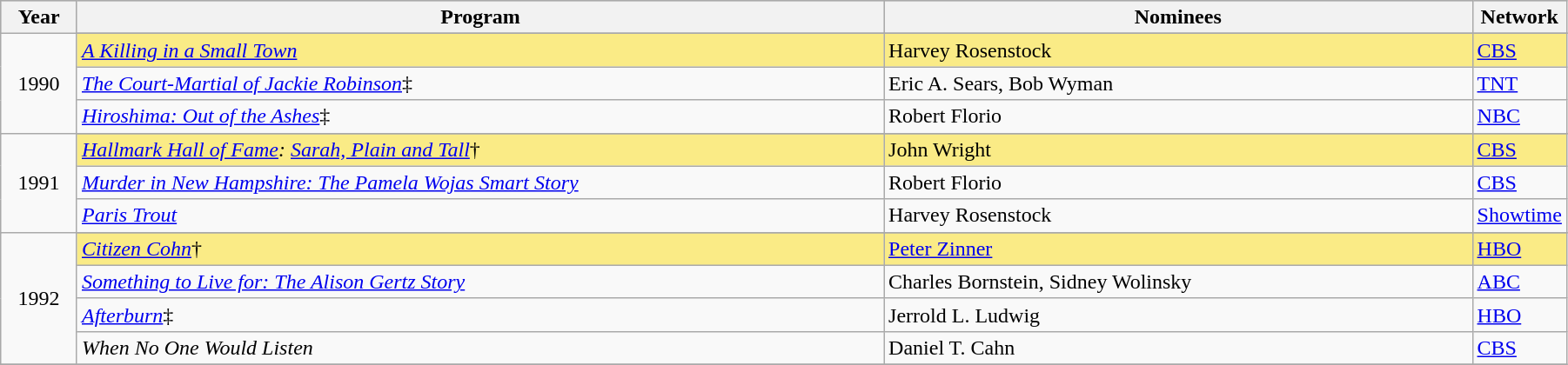<table class="wikitable" style="width:95%">
<tr bgcolor="#bebebe">
<th width="5%">Year</th>
<th width="55%">Program</th>
<th width="40%">Nominees</th>
<th width="10%">Network</th>
</tr>
<tr>
<td rowspan=4 style="text-align:center">1990<br></td>
</tr>
<tr style="background:#FAEB86">
<td><em><a href='#'>A Killing in a Small Town</a></em></td>
<td>Harvey Rosenstock</td>
<td><a href='#'>CBS</a></td>
</tr>
<tr>
<td><em><a href='#'>The Court-Martial of Jackie Robinson</a></em>‡</td>
<td>Eric A. Sears, Bob Wyman</td>
<td><a href='#'>TNT</a></td>
</tr>
<tr>
<td><em><a href='#'>Hiroshima: Out of the Ashes</a></em>‡</td>
<td>Robert Florio</td>
<td><a href='#'>NBC</a></td>
</tr>
<tr>
<td rowspan=4 style="text-align:center">1991<br></td>
</tr>
<tr style="background:#FAEB86">
<td><em><a href='#'>Hallmark Hall of Fame</a>: <a href='#'>Sarah, Plain and Tall</a></em>†</td>
<td>John Wright</td>
<td><a href='#'>CBS</a></td>
</tr>
<tr>
<td><em><a href='#'>Murder in New Hampshire: The Pamela Wojas Smart Story</a></em></td>
<td>Robert Florio</td>
<td><a href='#'>CBS</a></td>
</tr>
<tr>
<td><em><a href='#'>Paris Trout</a></em></td>
<td>Harvey Rosenstock</td>
<td><a href='#'>Showtime</a></td>
</tr>
<tr>
<td rowspan=5 style="text-align:center">1992<br></td>
</tr>
<tr style="background:#FAEB86">
<td><em><a href='#'>Citizen Cohn</a></em>†</td>
<td><a href='#'>Peter Zinner</a></td>
<td><a href='#'>HBO</a></td>
</tr>
<tr>
<td><em><a href='#'>Something to Live for: The Alison Gertz Story</a></em></td>
<td>Charles Bornstein, Sidney Wolinsky</td>
<td><a href='#'>ABC</a></td>
</tr>
<tr>
<td><em><a href='#'>Afterburn</a></em>‡</td>
<td>Jerrold L. Ludwig</td>
<td><a href='#'>HBO</a></td>
</tr>
<tr>
<td><em>When No One Would Listen</em></td>
<td>Daniel T. Cahn</td>
<td><a href='#'>CBS</a></td>
</tr>
<tr>
</tr>
</table>
